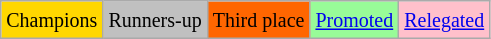<table class="wikitable">
<tr>
<td bgcolor=gold><small>Champions</small></td>
<td bgcolor=silver><small>Runners-up</small></td>
<td bgcolor=ff6600><small>Third place</small></td>
<td bgcolor=palegreen><small><a href='#'>Promoted</a></small></td>
<td bgcolor=pink><small><a href='#'>Relegated</a></small></td>
</tr>
</table>
